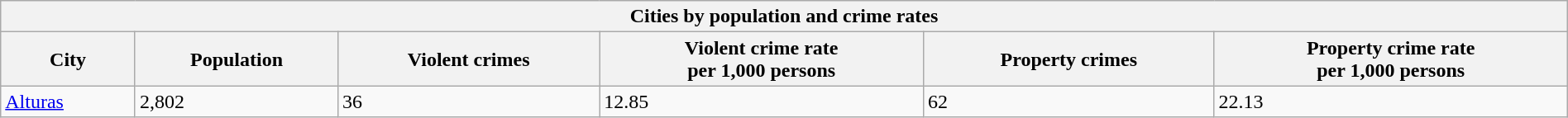<table class="wikitable collapsible collapsed sortable" style="width: 100%;">
<tr>
<th colspan="9">Cities by population and crime rates</th>
</tr>
<tr>
<th>City</th>
<th data-sort-type="number">Population</th>
<th data-sort-type="number">Violent crimes</th>
<th data-sort-type="number">Violent crime rate<br>per 1,000 persons</th>
<th data-sort-type="number">Property crimes</th>
<th data-sort-type="number">Property crime rate<br>per 1,000 persons</th>
</tr>
<tr>
<td><a href='#'>Alturas</a></td>
<td>2,802</td>
<td>36</td>
<td>12.85</td>
<td>62</td>
<td>22.13</td>
</tr>
</table>
